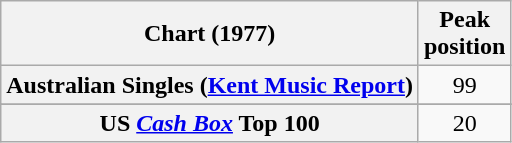<table class="wikitable sortable plainrowheaders" style="text-align:center">
<tr>
<th>Chart (1977)</th>
<th>Peak<br>position</th>
</tr>
<tr>
<th scope="row">Australian Singles (<a href='#'>Kent Music Report</a>)</th>
<td align="center">99</td>
</tr>
<tr>
</tr>
<tr>
</tr>
<tr>
<th scope="row">US <em><a href='#'>Cash Box</a></em> Top 100</th>
<td align="center">20</td>
</tr>
</table>
